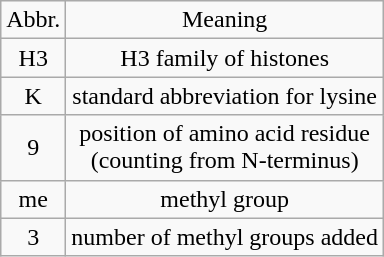<table class="wikitable" style="text-align:center">
<tr>
<td>Abbr.</td>
<td>Meaning</td>
</tr>
<tr>
<td>H3</td>
<td>H3 family of histones</td>
</tr>
<tr>
<td>K</td>
<td>standard abbreviation for lysine</td>
</tr>
<tr>
<td>9</td>
<td>position of amino acid residue<br>(counting from N-terminus)</td>
</tr>
<tr>
<td>me</td>
<td>methyl group</td>
</tr>
<tr>
<td>3</td>
<td>number of methyl groups added</td>
</tr>
</table>
